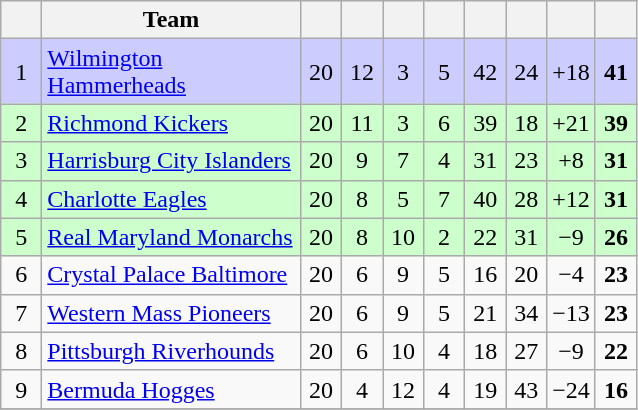<table class="wikitable" style="text-align: center;">
<tr>
<th width=20></th>
<th width=165>Team</th>
<th width=20></th>
<th width=20></th>
<th width=20></th>
<th width=20></th>
<th width=20></th>
<th width=20></th>
<th width=20></th>
<th width=20></th>
</tr>
<tr bgcolor=#ccccff>
<td>1</td>
<td align=left><a href='#'>Wilmington Hammerheads</a></td>
<td>20</td>
<td>12</td>
<td>3</td>
<td>5</td>
<td>42</td>
<td>24</td>
<td>+18</td>
<td><strong>41</strong></td>
</tr>
<tr bgcolor=#ccffcc>
<td>2</td>
<td align=left><a href='#'>Richmond Kickers</a></td>
<td>20</td>
<td>11</td>
<td>3</td>
<td>6</td>
<td>39</td>
<td>18</td>
<td>+21</td>
<td><strong>39</strong></td>
</tr>
<tr bgcolor=#ccffcc>
<td>3</td>
<td align=left><a href='#'>Harrisburg City Islanders</a></td>
<td>20</td>
<td>9</td>
<td>7</td>
<td>4</td>
<td>31</td>
<td>23</td>
<td>+8</td>
<td><strong>31</strong></td>
</tr>
<tr bgcolor=#ccffcc>
<td>4</td>
<td align=left><a href='#'>Charlotte Eagles</a></td>
<td>20</td>
<td>8</td>
<td>5</td>
<td>7</td>
<td>40</td>
<td>28</td>
<td>+12</td>
<td><strong>31</strong></td>
</tr>
<tr bgcolor=#ccffcc>
<td>5</td>
<td align=left><a href='#'>Real Maryland Monarchs</a></td>
<td>20</td>
<td>8</td>
<td>10</td>
<td>2</td>
<td>22</td>
<td>31</td>
<td>−9</td>
<td><strong>26</strong></td>
</tr>
<tr>
<td>6</td>
<td align=left><a href='#'>Crystal Palace Baltimore</a></td>
<td>20</td>
<td>6</td>
<td>9</td>
<td>5</td>
<td>16</td>
<td>20</td>
<td>−4</td>
<td><strong>23</strong></td>
</tr>
<tr>
<td>7</td>
<td align=left><a href='#'>Western Mass Pioneers</a></td>
<td>20</td>
<td>6</td>
<td>9</td>
<td>5</td>
<td>21</td>
<td>34</td>
<td>−13</td>
<td><strong>23</strong></td>
</tr>
<tr>
<td>8</td>
<td align=left><a href='#'>Pittsburgh Riverhounds</a></td>
<td>20</td>
<td>6</td>
<td>10</td>
<td>4</td>
<td>18</td>
<td>27</td>
<td>−9</td>
<td><strong>22</strong></td>
</tr>
<tr>
<td>9</td>
<td align=left><a href='#'>Bermuda Hogges</a></td>
<td>20</td>
<td>4</td>
<td>12</td>
<td>4</td>
<td>19</td>
<td>43</td>
<td>−24</td>
<td><strong>16</strong></td>
</tr>
<tr>
</tr>
</table>
